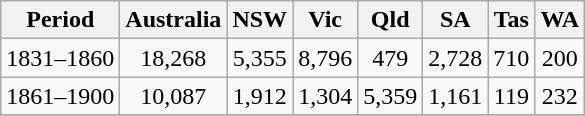<table class="wikitable" style="text-align:center">
<tr>
<th>Period</th>
<th>Australia</th>
<th>NSW</th>
<th>Vic</th>
<th>Qld</th>
<th>SA</th>
<th>Tas</th>
<th>WA</th>
</tr>
<tr>
<td>1831–1860</td>
<td>18,268</td>
<td>5,355</td>
<td>8,796</td>
<td>479</td>
<td>2,728</td>
<td>710</td>
<td>200</td>
</tr>
<tr>
<td>1861–1900</td>
<td>10,087</td>
<td>1,912</td>
<td>1,304</td>
<td>5,359</td>
<td>1,161</td>
<td>119</td>
<td>232</td>
</tr>
<tr>
</tr>
</table>
